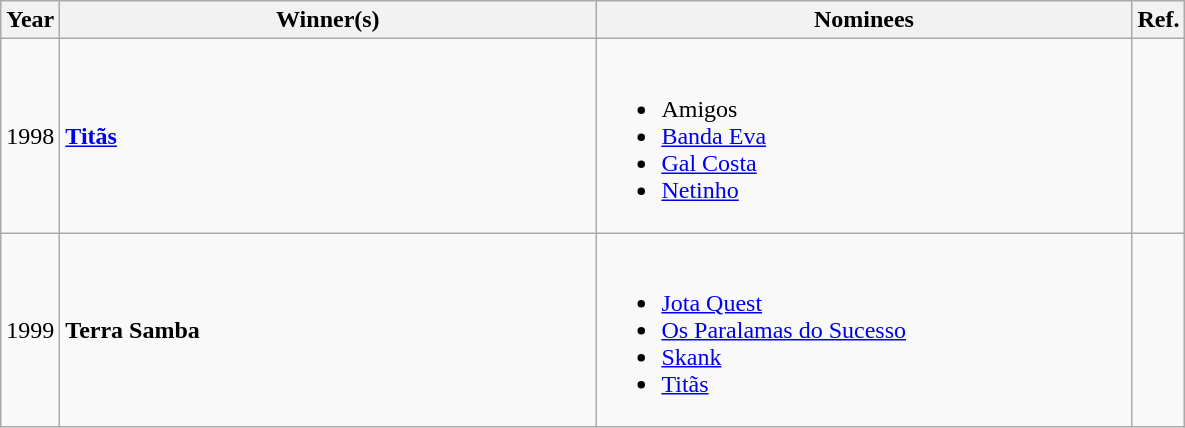<table class="wikitable sortable">
<tr>
<th style="width:5px;"><strong>Year</strong></th>
<th style="width:350px;"><strong>Winner(s)</strong></th>
<th style="width:350px;"><strong>Nominees</strong></th>
<th class="unsortable">Ref.</th>
</tr>
<tr>
<td align="center">1998</td>
<td><strong><a href='#'>Titãs</a></strong></td>
<td><br><ul><li>Amigos</li><li><a href='#'>Banda Eva</a></li><li><a href='#'>Gal Costa</a></li><li><a href='#'>Netinho</a></li></ul></td>
<td></td>
</tr>
<tr>
<td align="center">1999</td>
<td><strong>Terra Samba</strong></td>
<td><br><ul><li><a href='#'>Jota Quest</a></li><li><a href='#'>Os Paralamas do Sucesso</a></li><li><a href='#'>Skank</a></li><li><a href='#'>Titãs</a></li></ul></td>
<td></td>
</tr>
</table>
